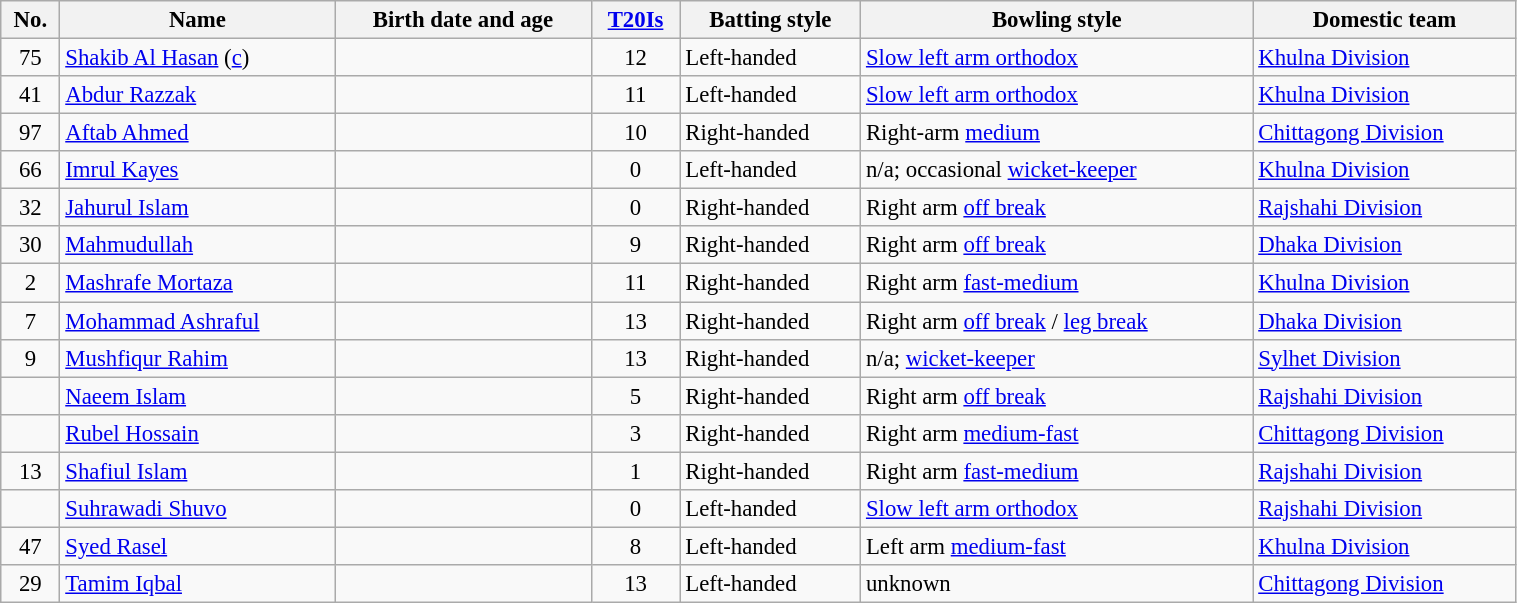<table class="wikitable" style="font-size:95%;" width="80%">
<tr>
<th>No.</th>
<th>Name</th>
<th>Birth date and age</th>
<th><a href='#'>T20Is</a></th>
<th>Batting style</th>
<th>Bowling style</th>
<th>Domestic team</th>
</tr>
<tr>
<td style="text-align:center">75</td>
<td><a href='#'>Shakib Al Hasan</a> (<a href='#'>c</a>)</td>
<td></td>
<td style="text-align:center">12</td>
<td>Left-handed</td>
<td><a href='#'>Slow left arm orthodox</a></td>
<td> <a href='#'>Khulna Division</a></td>
</tr>
<tr>
<td style="text-align:center">41</td>
<td><a href='#'>Abdur Razzak</a></td>
<td></td>
<td style="text-align:center">11</td>
<td>Left-handed</td>
<td><a href='#'>Slow left arm orthodox</a></td>
<td> <a href='#'>Khulna Division</a></td>
</tr>
<tr>
<td style="text-align:center">97</td>
<td><a href='#'>Aftab Ahmed</a></td>
<td></td>
<td style="text-align:center">10</td>
<td>Right-handed</td>
<td>Right-arm <a href='#'>medium</a></td>
<td> <a href='#'>Chittagong Division</a></td>
</tr>
<tr>
<td style="text-align:center">66</td>
<td><a href='#'>Imrul Kayes</a></td>
<td></td>
<td style="text-align:center">0</td>
<td>Left-handed</td>
<td>n/a; occasional <a href='#'>wicket-keeper</a></td>
<td> <a href='#'>Khulna Division</a></td>
</tr>
<tr>
<td style="text-align:center">32</td>
<td><a href='#'>Jahurul Islam</a></td>
<td></td>
<td style="text-align:center">0</td>
<td>Right-handed</td>
<td>Right arm <a href='#'>off break</a></td>
<td> <a href='#'>Rajshahi Division</a></td>
</tr>
<tr>
<td style="text-align:center">30</td>
<td><a href='#'>Mahmudullah</a></td>
<td></td>
<td style="text-align:center">9</td>
<td>Right-handed</td>
<td>Right arm <a href='#'>off break</a></td>
<td> <a href='#'>Dhaka Division</a></td>
</tr>
<tr>
<td style="text-align:center">2</td>
<td><a href='#'>Mashrafe Mortaza</a></td>
<td></td>
<td style="text-align:center">11</td>
<td>Right-handed</td>
<td>Right arm <a href='#'>fast-medium</a></td>
<td> <a href='#'>Khulna Division</a></td>
</tr>
<tr>
<td style="text-align:center">7</td>
<td><a href='#'>Mohammad Ashraful</a></td>
<td></td>
<td style="text-align:center">13</td>
<td>Right-handed</td>
<td>Right arm <a href='#'>off break</a> / <a href='#'>leg break</a></td>
<td> <a href='#'>Dhaka Division</a></td>
</tr>
<tr>
<td style="text-align:center">9</td>
<td><a href='#'>Mushfiqur Rahim</a></td>
<td></td>
<td style="text-align:center">13</td>
<td>Right-handed</td>
<td>n/a; <a href='#'>wicket-keeper</a></td>
<td> <a href='#'>Sylhet Division</a></td>
</tr>
<tr>
<td style="text-align:center"></td>
<td><a href='#'>Naeem Islam</a></td>
<td></td>
<td style="text-align:center">5</td>
<td>Right-handed</td>
<td>Right arm <a href='#'>off break</a></td>
<td> <a href='#'>Rajshahi Division</a></td>
</tr>
<tr>
<td style="text-align:center"></td>
<td><a href='#'>Rubel Hossain</a></td>
<td></td>
<td style="text-align:center">3</td>
<td>Right-handed</td>
<td>Right arm <a href='#'>medium-fast</a></td>
<td> <a href='#'>Chittagong Division</a></td>
</tr>
<tr>
<td style="text-align:center">13</td>
<td><a href='#'>Shafiul Islam</a></td>
<td></td>
<td style="text-align:center">1</td>
<td>Right-handed</td>
<td>Right arm <a href='#'>fast-medium</a></td>
<td> <a href='#'>Rajshahi Division</a></td>
</tr>
<tr>
<td style="text-align:center"></td>
<td><a href='#'>Suhrawadi Shuvo</a></td>
<td></td>
<td style="text-align:center">0</td>
<td>Left-handed</td>
<td><a href='#'>Slow left arm orthodox</a></td>
<td> <a href='#'>Rajshahi Division</a></td>
</tr>
<tr>
<td style="text-align:center">47</td>
<td><a href='#'>Syed Rasel</a></td>
<td></td>
<td style="text-align:center">8</td>
<td>Left-handed</td>
<td>Left arm <a href='#'>medium-fast</a></td>
<td> <a href='#'>Khulna Division</a></td>
</tr>
<tr>
<td style="text-align:center">29</td>
<td><a href='#'>Tamim Iqbal</a></td>
<td></td>
<td style="text-align:center">13</td>
<td>Left-handed</td>
<td>unknown</td>
<td> <a href='#'>Chittagong Division</a></td>
</tr>
</table>
